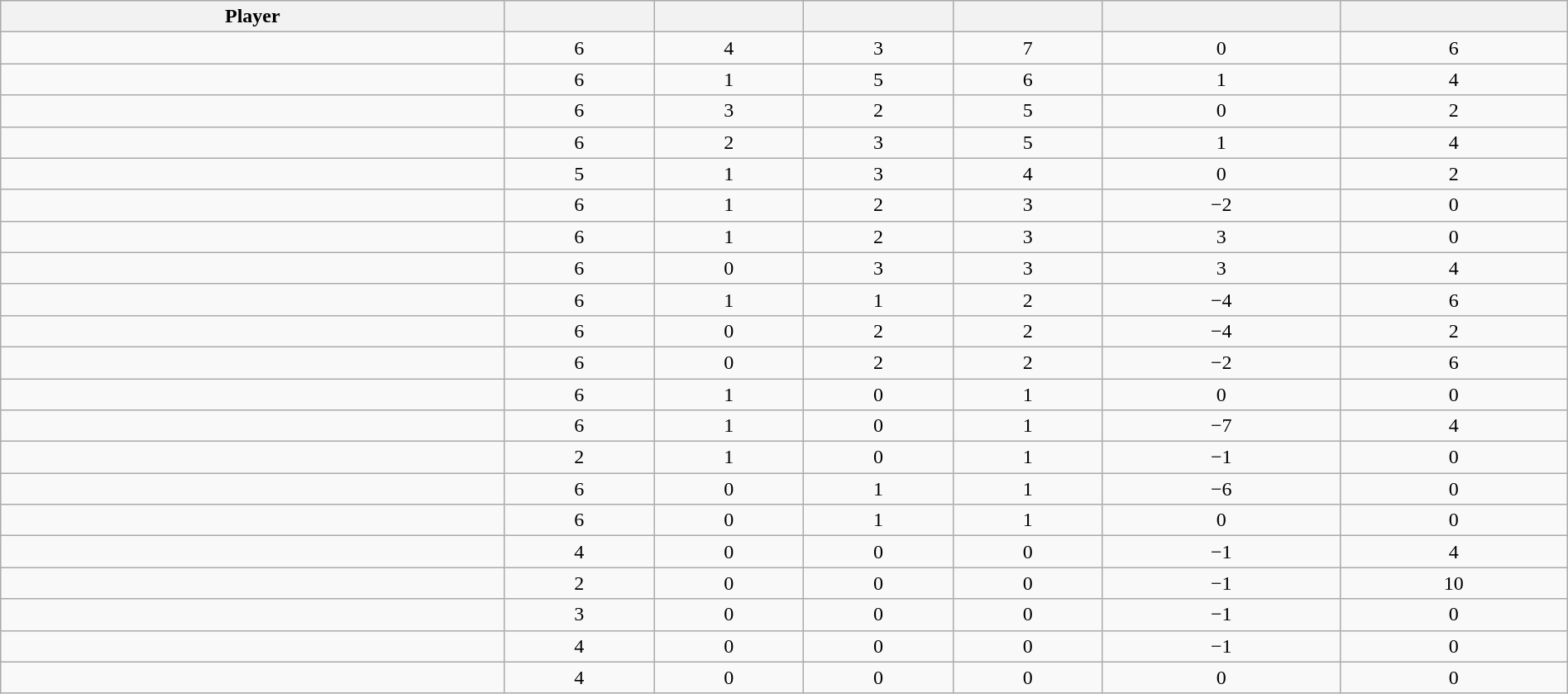<table class="wikitable sortable" style="width:100%; text-align:center;">
<tr align=center>
<th>Player</th>
<th></th>
<th></th>
<th></th>
<th></th>
<th data-sort-type="number"></th>
<th></th>
</tr>
<tr>
<td></td>
<td>6</td>
<td>4</td>
<td>3</td>
<td>7</td>
<td>0</td>
<td>6</td>
</tr>
<tr>
<td></td>
<td>6</td>
<td>1</td>
<td>5</td>
<td>6</td>
<td>1</td>
<td>4</td>
</tr>
<tr>
<td></td>
<td>6</td>
<td>3</td>
<td>2</td>
<td>5</td>
<td>0</td>
<td>2</td>
</tr>
<tr>
<td></td>
<td>6</td>
<td>2</td>
<td>3</td>
<td>5</td>
<td>1</td>
<td>4</td>
</tr>
<tr>
<td></td>
<td>5</td>
<td>1</td>
<td>3</td>
<td>4</td>
<td>0</td>
<td>2</td>
</tr>
<tr>
<td></td>
<td>6</td>
<td>1</td>
<td>2</td>
<td>3</td>
<td>−2</td>
<td>0</td>
</tr>
<tr>
<td></td>
<td>6</td>
<td>1</td>
<td>2</td>
<td>3</td>
<td>3</td>
<td>0</td>
</tr>
<tr>
<td></td>
<td>6</td>
<td>0</td>
<td>3</td>
<td>3</td>
<td>3</td>
<td>4</td>
</tr>
<tr>
<td></td>
<td>6</td>
<td>1</td>
<td>1</td>
<td>2</td>
<td>−4</td>
<td>6</td>
</tr>
<tr>
<td></td>
<td>6</td>
<td>0</td>
<td>2</td>
<td>2</td>
<td>−4</td>
<td>2</td>
</tr>
<tr>
<td></td>
<td>6</td>
<td>0</td>
<td>2</td>
<td>2</td>
<td>−2</td>
<td>6</td>
</tr>
<tr>
<td></td>
<td>6</td>
<td>1</td>
<td>0</td>
<td>1</td>
<td>0</td>
<td>0</td>
</tr>
<tr>
<td></td>
<td>6</td>
<td>1</td>
<td>0</td>
<td>1</td>
<td>−7</td>
<td>4</td>
</tr>
<tr>
<td></td>
<td>2</td>
<td>1</td>
<td>0</td>
<td>1</td>
<td>−1</td>
<td>0</td>
</tr>
<tr>
<td></td>
<td>6</td>
<td>0</td>
<td>1</td>
<td>1</td>
<td>−6</td>
<td>0</td>
</tr>
<tr>
<td></td>
<td>6</td>
<td>0</td>
<td>1</td>
<td>1</td>
<td>0</td>
<td>0</td>
</tr>
<tr>
<td></td>
<td>4</td>
<td>0</td>
<td>0</td>
<td>0</td>
<td>−1</td>
<td>4</td>
</tr>
<tr>
<td></td>
<td>2</td>
<td>0</td>
<td>0</td>
<td>0</td>
<td>−1</td>
<td>10</td>
</tr>
<tr>
<td></td>
<td>3</td>
<td>0</td>
<td>0</td>
<td>0</td>
<td>−1</td>
<td>0</td>
</tr>
<tr>
<td></td>
<td>4</td>
<td>0</td>
<td>0</td>
<td>0</td>
<td>−1</td>
<td>0</td>
</tr>
<tr>
<td></td>
<td>4</td>
<td>0</td>
<td>0</td>
<td>0</td>
<td>0</td>
<td>0</td>
</tr>
</table>
